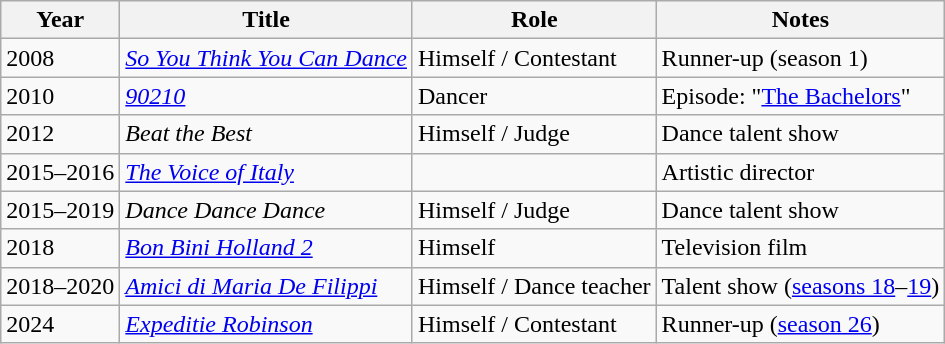<table class="wikitable">
<tr>
<th>Year</th>
<th>Title</th>
<th>Role</th>
<th>Notes</th>
</tr>
<tr>
<td>2008</td>
<td><em><a href='#'>So You Think You Can Dance</a></em></td>
<td>Himself / Contestant</td>
<td>Runner-up (season 1)</td>
</tr>
<tr>
<td>2010</td>
<td><em><a href='#'>90210</a></em></td>
<td>Dancer</td>
<td>Episode: "<a href='#'>The Bachelors</a>"</td>
</tr>
<tr>
<td>2012</td>
<td><em>Beat the Best</em></td>
<td>Himself / Judge</td>
<td>Dance talent show</td>
</tr>
<tr>
<td>2015–2016</td>
<td><em><a href='#'>The Voice of Italy</a></em></td>
<td></td>
<td>Artistic director</td>
</tr>
<tr>
<td>2015–2019</td>
<td><em>Dance Dance Dance</em></td>
<td>Himself / Judge</td>
<td>Dance talent show</td>
</tr>
<tr>
<td>2018</td>
<td><em><a href='#'>Bon Bini Holland 2</a></em></td>
<td>Himself</td>
<td>Television film</td>
</tr>
<tr>
<td>2018–2020</td>
<td><em><a href='#'>Amici di Maria De Filippi</a></em></td>
<td>Himself / Dance teacher</td>
<td>Talent show (<a href='#'>seasons 18</a>–<a href='#'>19</a>)</td>
</tr>
<tr>
<td>2024</td>
<td><em><a href='#'>Expeditie Robinson</a></em></td>
<td>Himself / Contestant</td>
<td>Runner-up (<a href='#'>season 26</a>)</td>
</tr>
</table>
